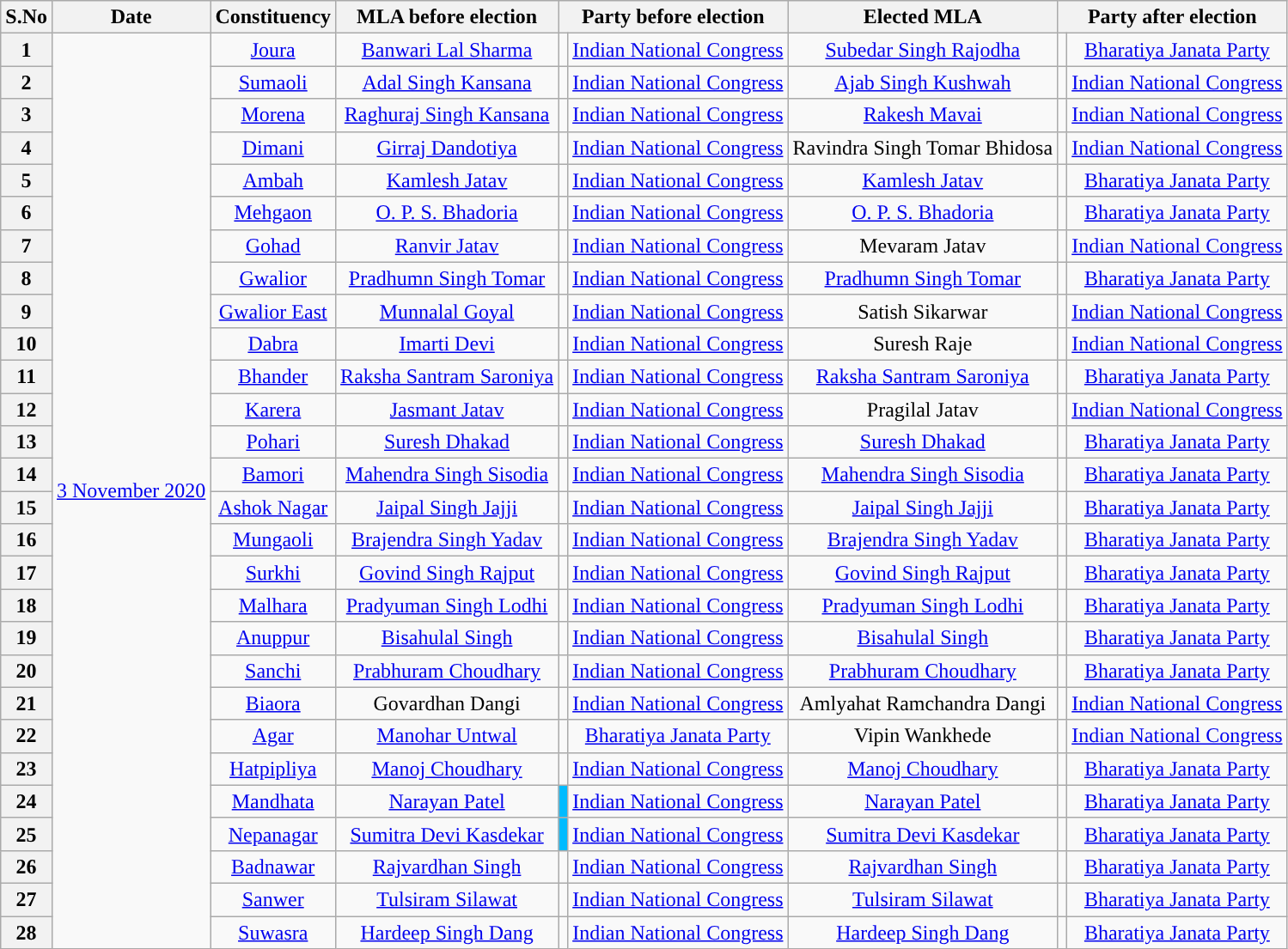<table class="wikitable sortable" style="text-align:center;">
<tr>
<th>S.No</th>
<th>Date</th>
<th>Constituency</th>
<th>MLA before election</th>
<th colspan="2">Party before election</th>
<th>Elected MLA</th>
<th colspan="2">Party after election</th>
</tr>
<tr>
<th>1</th>
<td rowspan="28"><a href='#'>3 November 2020</a></td>
<td><a href='#'>Joura</a></td>
<td><a href='#'>Banwari Lal Sharma</a></td>
<td></td>
<td><a href='#'>Indian National Congress</a></td>
<td><a href='#'>Subedar Singh Rajodha</a></td>
<td></td>
<td><a href='#'>Bharatiya Janata Party</a></td>
</tr>
<tr>
<th>2</th>
<td><a href='#'>Sumaoli</a></td>
<td><a href='#'>Adal Singh Kansana</a></td>
<td></td>
<td><a href='#'>Indian National Congress</a></td>
<td><a href='#'>Ajab Singh Kushwah</a></td>
<td></td>
<td><a href='#'>Indian National Congress</a></td>
</tr>
<tr>
<th>3</th>
<td><a href='#'>Morena</a></td>
<td><a href='#'>Raghuraj Singh Kansana</a></td>
<td></td>
<td><a href='#'>Indian National Congress</a></td>
<td><a href='#'>Rakesh Mavai</a></td>
<td></td>
<td><a href='#'>Indian National Congress</a></td>
</tr>
<tr>
<th>4</th>
<td><a href='#'>Dimani</a></td>
<td><a href='#'>Girraj Dandotiya</a></td>
<td></td>
<td><a href='#'>Indian National Congress</a></td>
<td>Ravindra Singh Tomar Bhidosa</td>
<td></td>
<td><a href='#'>Indian National Congress</a></td>
</tr>
<tr>
<th>5</th>
<td><a href='#'>Ambah</a></td>
<td><a href='#'>Kamlesh Jatav</a></td>
<td></td>
<td><a href='#'>Indian National Congress</a></td>
<td><a href='#'>Kamlesh Jatav</a></td>
<td></td>
<td><a href='#'>Bharatiya Janata Party</a></td>
</tr>
<tr>
<th>6</th>
<td><a href='#'>Mehgaon</a></td>
<td><a href='#'>O. P. S. Bhadoria</a></td>
<td></td>
<td><a href='#'>Indian National Congress</a></td>
<td><a href='#'>O. P. S. Bhadoria</a></td>
<td></td>
<td><a href='#'>Bharatiya Janata Party</a></td>
</tr>
<tr>
<th>7</th>
<td><a href='#'>Gohad</a></td>
<td><a href='#'>Ranvir Jatav</a></td>
<td></td>
<td><a href='#'>Indian National Congress</a></td>
<td>Mevaram Jatav</td>
<td></td>
<td><a href='#'>Indian National Congress</a></td>
</tr>
<tr>
<th>8</th>
<td><a href='#'>Gwalior</a></td>
<td><a href='#'>Pradhumn Singh Tomar</a></td>
<td></td>
<td><a href='#'>Indian National Congress</a></td>
<td><a href='#'>Pradhumn Singh Tomar</a></td>
<td></td>
<td><a href='#'>Bharatiya Janata Party</a></td>
</tr>
<tr>
<th>9</th>
<td><a href='#'>Gwalior East</a></td>
<td><a href='#'>Munnalal Goyal</a></td>
<td></td>
<td><a href='#'>Indian National Congress</a></td>
<td>Satish Sikarwar</td>
<td></td>
<td><a href='#'>Indian National Congress</a></td>
</tr>
<tr>
<th>10</th>
<td><a href='#'>Dabra</a></td>
<td><a href='#'>Imarti Devi</a></td>
<td></td>
<td><a href='#'>Indian National Congress</a></td>
<td>Suresh Raje</td>
<td></td>
<td><a href='#'>Indian National Congress</a></td>
</tr>
<tr>
<th>11</th>
<td><a href='#'>Bhander</a></td>
<td><a href='#'>Raksha Santram Saroniya</a></td>
<td></td>
<td><a href='#'>Indian National Congress</a></td>
<td><a href='#'>Raksha Santram Saroniya</a></td>
<td></td>
<td><a href='#'>Bharatiya Janata Party</a></td>
</tr>
<tr>
<th>12</th>
<td><a href='#'>Karera</a></td>
<td><a href='#'>Jasmant Jatav</a></td>
<td></td>
<td><a href='#'>Indian National Congress</a></td>
<td>Pragilal Jatav</td>
<td></td>
<td><a href='#'>Indian National Congress</a></td>
</tr>
<tr>
<th>13</th>
<td><a href='#'>Pohari</a></td>
<td><a href='#'>Suresh Dhakad</a></td>
<td></td>
<td><a href='#'>Indian National Congress</a></td>
<td><a href='#'>Suresh Dhakad</a></td>
<td></td>
<td><a href='#'>Bharatiya Janata Party</a></td>
</tr>
<tr>
<th>14</th>
<td><a href='#'>Bamori</a></td>
<td><a href='#'>Mahendra Singh Sisodia</a></td>
<td></td>
<td><a href='#'>Indian National Congress</a></td>
<td><a href='#'>Mahendra Singh Sisodia</a></td>
<td></td>
<td><a href='#'>Bharatiya Janata Party</a></td>
</tr>
<tr>
<th>15</th>
<td><a href='#'>Ashok Nagar</a></td>
<td><a href='#'>Jaipal Singh Jajji</a></td>
<td></td>
<td><a href='#'>Indian National Congress</a></td>
<td><a href='#'>Jaipal Singh Jajji</a></td>
<td></td>
<td><a href='#'>Bharatiya Janata Party</a></td>
</tr>
<tr>
<th>16</th>
<td><a href='#'>Mungaoli</a></td>
<td><a href='#'>Brajendra Singh Yadav</a></td>
<td></td>
<td><a href='#'>Indian National Congress</a></td>
<td><a href='#'>Brajendra Singh Yadav</a></td>
<td></td>
<td><a href='#'>Bharatiya Janata Party</a></td>
</tr>
<tr>
<th>17</th>
<td><a href='#'>Surkhi</a></td>
<td><a href='#'>Govind Singh Rajput</a></td>
<td></td>
<td><a href='#'>Indian National Congress</a></td>
<td><a href='#'>Govind Singh Rajput</a></td>
<td></td>
<td><a href='#'>Bharatiya Janata Party</a></td>
</tr>
<tr>
<th>18</th>
<td><a href='#'>Malhara</a></td>
<td><a href='#'>Pradyuman Singh Lodhi</a></td>
<td></td>
<td><a href='#'>Indian National Congress</a></td>
<td><a href='#'>Pradyuman Singh Lodhi</a></td>
<td></td>
<td><a href='#'>Bharatiya Janata Party</a></td>
</tr>
<tr>
<th>19</th>
<td><a href='#'>Anuppur</a></td>
<td><a href='#'>Bisahulal Singh</a></td>
<td></td>
<td><a href='#'>Indian National Congress</a></td>
<td><a href='#'>Bisahulal Singh</a></td>
<td></td>
<td><a href='#'>Bharatiya Janata Party</a></td>
</tr>
<tr>
<th>20</th>
<td><a href='#'>Sanchi</a></td>
<td><a href='#'>Prabhuram Choudhary</a></td>
<td></td>
<td><a href='#'>Indian National Congress</a></td>
<td><a href='#'>Prabhuram Choudhary</a></td>
<td></td>
<td><a href='#'>Bharatiya Janata Party</a></td>
</tr>
<tr>
<th>21</th>
<td><a href='#'>Biaora</a></td>
<td>Govardhan Dangi</td>
<td></td>
<td><a href='#'>Indian National Congress</a></td>
<td>Amlyahat Ramchandra Dangi</td>
<td></td>
<td><a href='#'>Indian National Congress</a></td>
</tr>
<tr>
<th>22</th>
<td><a href='#'>Agar</a></td>
<td><a href='#'>Manohar Untwal</a></td>
<td></td>
<td><a href='#'>Bharatiya Janata Party</a></td>
<td>Vipin Wankhede</td>
<td></td>
<td><a href='#'>Indian National Congress</a></td>
</tr>
<tr>
<th>23</th>
<td><a href='#'>Hatpipliya</a></td>
<td><a href='#'>Manoj Choudhary</a></td>
<td></td>
<td><a href='#'>Indian National Congress</a></td>
<td><a href='#'>Manoj Choudhary</a></td>
<td></td>
<td><a href='#'>Bharatiya Janata Party</a></td>
</tr>
<tr>
<th>24</th>
<td><a href='#'>Mandhata</a></td>
<td><a href='#'>Narayan Patel</a></td>
<td bgcolor=#00BBFF></td>
<td><a href='#'>Indian National Congress</a></td>
<td><a href='#'>Narayan Patel</a></td>
<td></td>
<td><a href='#'>Bharatiya Janata Party</a></td>
</tr>
<tr>
<th>25</th>
<td><a href='#'>Nepanagar</a></td>
<td><a href='#'>Sumitra Devi Kasdekar</a></td>
<td bgcolor=#00BBFF></td>
<td><a href='#'>Indian National Congress</a></td>
<td><a href='#'>Sumitra Devi Kasdekar</a></td>
<td></td>
<td><a href='#'>Bharatiya Janata Party</a></td>
</tr>
<tr>
<th>26</th>
<td><a href='#'>Badnawar</a></td>
<td><a href='#'>Rajvardhan Singh</a></td>
<td></td>
<td><a href='#'>Indian National Congress</a></td>
<td><a href='#'>Rajvardhan Singh</a></td>
<td></td>
<td><a href='#'>Bharatiya Janata Party</a></td>
</tr>
<tr>
<th>27</th>
<td><a href='#'>Sanwer</a></td>
<td><a href='#'>Tulsiram Silawat</a></td>
<td></td>
<td><a href='#'>Indian National Congress</a></td>
<td><a href='#'>Tulsiram Silawat</a></td>
<td></td>
<td><a href='#'>Bharatiya Janata Party</a></td>
</tr>
<tr>
<th>28</th>
<td><a href='#'>Suwasra</a></td>
<td><a href='#'>Hardeep Singh Dang</a></td>
<td></td>
<td><a href='#'>Indian National Congress</a></td>
<td><a href='#'>Hardeep Singh Dang</a></td>
<td></td>
<td><a href='#'>Bharatiya Janata Party</a></td>
</tr>
</table>
